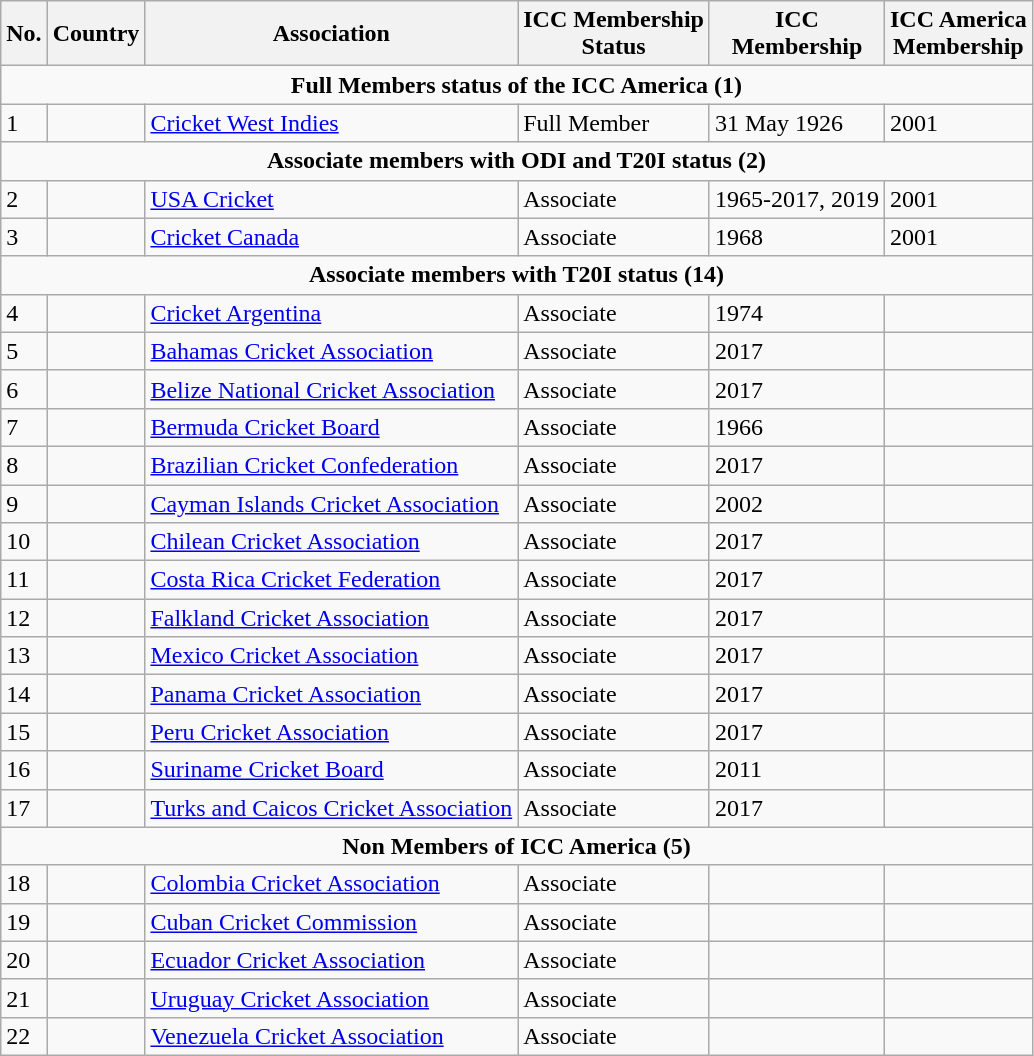<table class="wikitable sortable">
<tr>
<th>No.</th>
<th>Country</th>
<th>Association</th>
<th>ICC Membership<br>Status</th>
<th>ICC<br>Membership</th>
<th>ICC America<br>Membership</th>
</tr>
<tr>
<td colspan="6" style="text-align: center;"><strong>Full Members status of the ICC America (1)</strong></td>
</tr>
<tr>
<td>1</td>
<td></td>
<td><a href='#'>Cricket West Indies</a></td>
<td>Full Member</td>
<td>31 May 1926</td>
<td>2001</td>
</tr>
<tr>
<td colspan="6" style="text-align: center;"><strong>Associate members with ODI and T20I status (2)</strong></td>
</tr>
<tr>
<td>2</td>
<td></td>
<td><a href='#'>USA Cricket</a></td>
<td>Associate</td>
<td>1965-2017, 2019</td>
<td>2001</td>
</tr>
<tr>
<td>3</td>
<td></td>
<td><a href='#'>Cricket Canada</a></td>
<td>Associate</td>
<td>1968</td>
<td>2001</td>
</tr>
<tr>
<td colspan="6" style="text-align: center;"><strong>Associate members with T20I status (14)</strong></td>
</tr>
<tr>
<td>4</td>
<td></td>
<td><a href='#'>Cricket Argentina</a></td>
<td>Associate</td>
<td>1974</td>
<td></td>
</tr>
<tr>
<td>5</td>
<td></td>
<td><a href='#'>Bahamas Cricket Association</a></td>
<td>Associate</td>
<td>2017</td>
<td></td>
</tr>
<tr>
<td>6</td>
<td></td>
<td><a href='#'>Belize National Cricket Association</a></td>
<td>Associate</td>
<td>2017</td>
<td></td>
</tr>
<tr>
<td>7</td>
<td></td>
<td><a href='#'>Bermuda Cricket Board</a></td>
<td>Associate</td>
<td>1966</td>
<td></td>
</tr>
<tr>
<td>8</td>
<td></td>
<td><a href='#'>Brazilian Cricket Confederation</a></td>
<td>Associate</td>
<td>2017</td>
<td></td>
</tr>
<tr>
<td>9</td>
<td></td>
<td><a href='#'>Cayman Islands Cricket Association</a></td>
<td>Associate</td>
<td>2002</td>
<td></td>
</tr>
<tr>
<td>10</td>
<td></td>
<td><a href='#'>Chilean Cricket Association</a></td>
<td>Associate</td>
<td>2017</td>
<td></td>
</tr>
<tr>
<td>11</td>
<td></td>
<td><a href='#'>Costa Rica Cricket Federation</a></td>
<td>Associate</td>
<td>2017</td>
<td></td>
</tr>
<tr>
<td>12</td>
<td></td>
<td><a href='#'>Falkland Cricket Association</a></td>
<td>Associate</td>
<td>2017</td>
<td></td>
</tr>
<tr>
<td>13</td>
<td></td>
<td><a href='#'>Mexico Cricket Association</a></td>
<td>Associate</td>
<td>2017</td>
<td></td>
</tr>
<tr>
<td>14</td>
<td></td>
<td><a href='#'>Panama Cricket Association</a></td>
<td>Associate</td>
<td>2017</td>
<td></td>
</tr>
<tr>
<td>15</td>
<td></td>
<td><a href='#'>Peru Cricket Association</a></td>
<td>Associate</td>
<td>2017</td>
<td></td>
</tr>
<tr>
<td>16</td>
<td></td>
<td><a href='#'>Suriname Cricket Board</a></td>
<td>Associate</td>
<td>2011</td>
<td></td>
</tr>
<tr>
<td>17</td>
<td></td>
<td><a href='#'>Turks and Caicos Cricket Association</a></td>
<td>Associate</td>
<td>2017</td>
<td></td>
</tr>
<tr>
<td colspan="6" style="text-align: center;"><strong>Non Members of ICC America (5)</strong></td>
</tr>
<tr>
<td>18</td>
<td></td>
<td><a href='#'>Colombia Cricket Association</a></td>
<td>Associate</td>
<td></td>
<td></td>
</tr>
<tr>
<td>19</td>
<td></td>
<td><a href='#'>Cuban Cricket Commission</a></td>
<td>Associate</td>
<td></td>
<td></td>
</tr>
<tr>
<td>20</td>
<td></td>
<td><a href='#'>Ecuador Cricket Association</a></td>
<td>Associate</td>
<td></td>
<td></td>
</tr>
<tr>
<td>21</td>
<td></td>
<td><a href='#'>Uruguay Cricket Association</a></td>
<td>Associate</td>
<td></td>
<td></td>
</tr>
<tr>
<td>22</td>
<td></td>
<td><a href='#'>Venezuela Cricket Association</a></td>
<td>Associate</td>
<td></td>
<td></td>
</tr>
</table>
